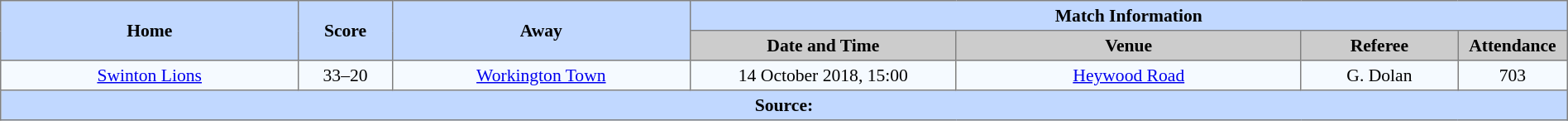<table border=1 style="border-collapse:collapse; font-size:90%; text-align:center;" cellpadding=3 cellspacing=0 width=100%>
<tr bgcolor=#C1D8FF>
<th rowspan=2 width=19%>Home</th>
<th rowspan=2 width=6%>Score</th>
<th rowspan=2 width=19%>Away</th>
<th colspan=4>Match Information</th>
</tr>
<tr bgcolor=#CCCCCC>
<th width=17%>Date and Time</th>
<th width=22%>Venue</th>
<th width=10%>Referee</th>
<th width=7%>Attendance</th>
</tr>
<tr bgcolor=#F5FAFF>
<td> <a href='#'>Swinton Lions</a></td>
<td>33–20</td>
<td> <a href='#'>Workington Town</a></td>
<td>14 October 2018, 15:00</td>
<td><a href='#'>Heywood Road</a></td>
<td>G. Dolan</td>
<td>703</td>
</tr>
<tr bgcolor=#C1D8FF>
<th colspan=7>Source:</th>
</tr>
</table>
